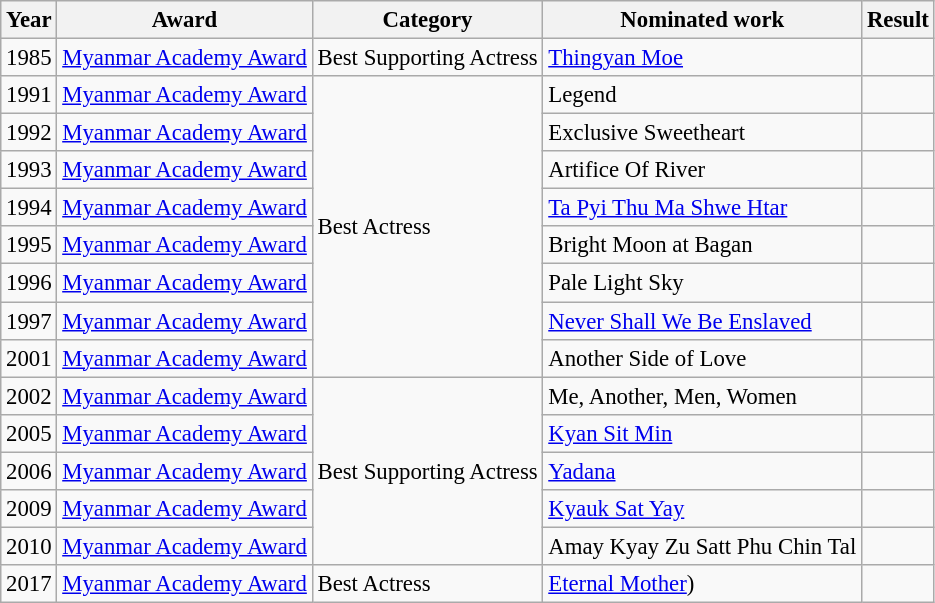<table class="wikitable" style="font-size: 95%">
<tr>
<th>Year</th>
<th>Award</th>
<th>Category</th>
<th>Nominated work</th>
<th>Result</th>
</tr>
<tr>
<td>1985</td>
<td><a href='#'>Myanmar Academy Award</a></td>
<td>Best Supporting Actress</td>
<td><a href='#'>Thingyan Moe</a></td>
<td></td>
</tr>
<tr>
<td>1991</td>
<td><a href='#'>Myanmar Academy Award</a></td>
<td rowspan = 8>Best Actress</td>
<td>Legend</td>
<td></td>
</tr>
<tr>
<td>1992</td>
<td><a href='#'>Myanmar Academy Award</a></td>
<td>Exclusive Sweetheart</td>
<td></td>
</tr>
<tr>
<td>1993</td>
<td><a href='#'>Myanmar Academy Award</a></td>
<td>Artifice Of River</td>
<td></td>
</tr>
<tr>
<td>1994</td>
<td><a href='#'>Myanmar Academy Award</a></td>
<td><a href='#'>Ta Pyi Thu Ma Shwe Htar</a></td>
<td></td>
</tr>
<tr>
<td>1995</td>
<td><a href='#'>Myanmar Academy Award</a></td>
<td>Bright Moon at Bagan</td>
<td></td>
</tr>
<tr>
<td>1996</td>
<td><a href='#'>Myanmar Academy Award</a></td>
<td>Pale Light Sky</td>
<td></td>
</tr>
<tr>
<td>1997</td>
<td><a href='#'>Myanmar Academy Award</a></td>
<td><a href='#'>Never Shall We Be Enslaved</a></td>
<td></td>
</tr>
<tr>
<td>2001</td>
<td><a href='#'>Myanmar Academy Award</a></td>
<td>Another Side of Love</td>
<td></td>
</tr>
<tr>
<td>2002</td>
<td><a href='#'>Myanmar Academy Award</a></td>
<td rowspan = 5>Best Supporting Actress</td>
<td>Me, Another, Men, Women</td>
<td></td>
</tr>
<tr>
<td>2005</td>
<td><a href='#'>Myanmar Academy Award</a></td>
<td><a href='#'>Kyan Sit Min</a></td>
<td></td>
</tr>
<tr>
<td>2006</td>
<td><a href='#'>Myanmar Academy Award</a></td>
<td><a href='#'>Yadana</a></td>
<td></td>
</tr>
<tr>
<td>2009</td>
<td><a href='#'>Myanmar Academy Award</a></td>
<td><a href='#'>Kyauk Sat Yay</a></td>
<td></td>
</tr>
<tr>
<td>2010</td>
<td><a href='#'>Myanmar Academy Award</a></td>
<td>Amay Kyay Zu Satt Phu Chin Tal</td>
<td></td>
</tr>
<tr>
<td>2017</td>
<td><a href='#'>Myanmar Academy Award</a></td>
<td>Best Actress</td>
<td><a href='#'>Eternal Mother</a>)</td>
<td></td>
</tr>
</table>
